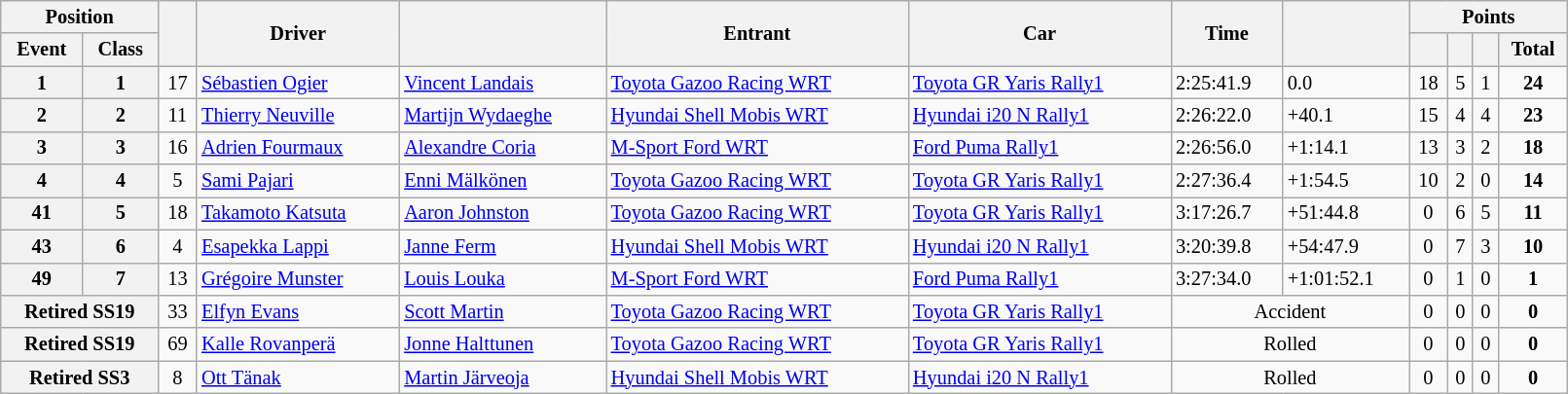<table class="wikitable" width=85% style="font-size:85%">
<tr>
<th colspan="2">Position</th>
<th rowspan="2"></th>
<th rowspan="2">Driver</th>
<th rowspan="2"></th>
<th rowspan="2">Entrant</th>
<th rowspan="2">Car</th>
<th rowspan="2">Time</th>
<th rowspan="2"></th>
<th colspan="4">Points</th>
</tr>
<tr>
<th>Event</th>
<th>Class</th>
<th></th>
<th></th>
<th><a href='#'></a></th>
<th>Total</th>
</tr>
<tr>
<th>1</th>
<th>1</th>
<td align="center">17</td>
<td><a href='#'>Sébastien Ogier</a></td>
<td><a href='#'>Vincent Landais</a></td>
<td><a href='#'>Toyota Gazoo Racing WRT</a></td>
<td><a href='#'>Toyota GR Yaris Rally1</a></td>
<td>2:25:41.9</td>
<td>0.0</td>
<td align="center">18</td>
<td align="center">5</td>
<td align="center">1</td>
<td align="center"><strong>24</strong></td>
</tr>
<tr>
<th>2</th>
<th>2</th>
<td align="center">11</td>
<td><a href='#'>Thierry Neuville</a></td>
<td><a href='#'>Martijn Wydaeghe</a></td>
<td><a href='#'>Hyundai Shell Mobis WRT</a></td>
<td><a href='#'>Hyundai i20 N Rally1</a></td>
<td>2:26:22.0</td>
<td>+40.1</td>
<td align="center">15</td>
<td align="center">4</td>
<td align="center">4</td>
<td align="center"><strong>23</strong></td>
</tr>
<tr>
<th>3</th>
<th>3</th>
<td align="center">16</td>
<td><a href='#'>Adrien Fourmaux</a></td>
<td><a href='#'>Alexandre Coria</a></td>
<td><a href='#'>M-Sport Ford WRT</a></td>
<td><a href='#'>Ford Puma Rally1</a></td>
<td>2:26:56.0</td>
<td>+1:14.1</td>
<td align="center">13</td>
<td align="center">3</td>
<td align="center">2</td>
<td align="center"><strong>18</strong></td>
</tr>
<tr>
<th>4</th>
<th>4</th>
<td align="center">5</td>
<td><a href='#'>Sami Pajari</a></td>
<td><a href='#'>Enni Mälkönen</a></td>
<td><a href='#'>Toyota Gazoo Racing WRT</a></td>
<td><a href='#'>Toyota GR Yaris Rally1</a></td>
<td>2:27:36.4</td>
<td>+1:54.5</td>
<td align="center">10</td>
<td align="center">2</td>
<td align="center">0</td>
<td align="center"><strong>14</strong></td>
</tr>
<tr>
<th>41</th>
<th>5</th>
<td align="center">18</td>
<td><a href='#'>Takamoto Katsuta</a></td>
<td><a href='#'>Aaron Johnston</a></td>
<td><a href='#'>Toyota Gazoo Racing WRT</a></td>
<td><a href='#'>Toyota GR Yaris Rally1</a></td>
<td>3:17:26.7</td>
<td>+51:44.8</td>
<td align="center">0</td>
<td align="center">6</td>
<td align="center">5</td>
<td align="center"><strong>11</strong></td>
</tr>
<tr>
<th>43</th>
<th>6</th>
<td align="center">4</td>
<td><a href='#'>Esapekka Lappi</a></td>
<td><a href='#'>Janne Ferm</a></td>
<td><a href='#'>Hyundai Shell Mobis WRT</a></td>
<td><a href='#'>Hyundai i20 N Rally1</a></td>
<td>3:20:39.8</td>
<td>+54:47.9</td>
<td align="center">0</td>
<td align="center">7</td>
<td align="center">3</td>
<td align="center"><strong>10</strong></td>
</tr>
<tr>
<th>49</th>
<th>7</th>
<td align="center">13</td>
<td><a href='#'>Grégoire Munster</a></td>
<td><a href='#'>Louis Louka</a></td>
<td><a href='#'>M-Sport Ford WRT</a></td>
<td><a href='#'>Ford Puma Rally1</a></td>
<td>3:27:34.0</td>
<td>+1:01:52.1</td>
<td align="center">0</td>
<td align="center">1</td>
<td align="center">0</td>
<td align="center"><strong>1</strong></td>
</tr>
<tr>
<th colspan="2">Retired SS19</th>
<td align="center">33</td>
<td><a href='#'>Elfyn Evans</a></td>
<td><a href='#'>Scott Martin</a></td>
<td><a href='#'>Toyota Gazoo Racing WRT</a></td>
<td><a href='#'>Toyota GR Yaris Rally1</a></td>
<td align="center" colspan="2">Accident</td>
<td align="center">0</td>
<td align="center">0</td>
<td align="center">0</td>
<td align="center"><strong>0</strong></td>
</tr>
<tr>
<th colspan="2">Retired SS19</th>
<td align="center">69</td>
<td><a href='#'>Kalle Rovanperä</a></td>
<td><a href='#'>Jonne Halttunen</a></td>
<td><a href='#'>Toyota Gazoo Racing WRT</a></td>
<td><a href='#'>Toyota GR Yaris Rally1</a></td>
<td align="center" colspan="2">Rolled</td>
<td align="center">0</td>
<td align="center">0</td>
<td align="center">0</td>
<td align="center"><strong>0</strong></td>
</tr>
<tr>
<th colspan="2">Retired SS3</th>
<td align="center">8</td>
<td><a href='#'>Ott Tänak</a></td>
<td><a href='#'>Martin Järveoja</a></td>
<td><a href='#'>Hyundai Shell Mobis WRT</a></td>
<td><a href='#'>Hyundai i20 N Rally1</a></td>
<td align="center" colspan="2">Rolled</td>
<td align="center">0</td>
<td align="center">0</td>
<td align="center">0</td>
<td align="center"><strong>0</strong></td>
</tr>
</table>
